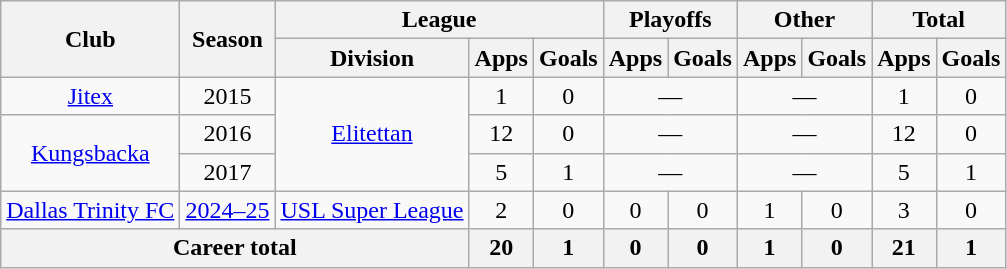<table class="wikitable" style="text-align:center">
<tr>
<th rowspan="2">Club</th>
<th rowspan="2">Season</th>
<th colspan="3">League</th>
<th colspan="2">Playoffs</th>
<th colspan="2">Other</th>
<th colspan="2">Total</th>
</tr>
<tr>
<th>Division</th>
<th>Apps</th>
<th>Goals</th>
<th>Apps</th>
<th>Goals</th>
<th>Apps</th>
<th>Goals</th>
<th>Apps</th>
<th>Goals</th>
</tr>
<tr>
<td><a href='#'>Jitex</a></td>
<td>2015</td>
<td rowspan="3"><a href='#'>Elitettan</a></td>
<td>1</td>
<td>0</td>
<td colspan="2">—</td>
<td colspan="2">—</td>
<td>1</td>
<td>0</td>
</tr>
<tr>
<td rowspan="2"><a href='#'>Kungsbacka</a></td>
<td>2016</td>
<td>12</td>
<td>0</td>
<td colspan="2">—</td>
<td colspan="2">—</td>
<td>12</td>
<td>0</td>
</tr>
<tr>
<td>2017</td>
<td>5</td>
<td>1</td>
<td colspan="2">—</td>
<td colspan="2">—</td>
<td>5</td>
<td>1</td>
</tr>
<tr>
<td><a href='#'>Dallas Trinity FC</a></td>
<td><a href='#'>2024–25</a></td>
<td><a href='#'>USL Super League</a></td>
<td>2</td>
<td>0</td>
<td>0</td>
<td>0</td>
<td>1</td>
<td>0</td>
<td>3</td>
<td>0</td>
</tr>
<tr>
<th colspan="3">Career total</th>
<th>20</th>
<th>1</th>
<th>0</th>
<th>0</th>
<th>1</th>
<th>0</th>
<th>21</th>
<th>1</th>
</tr>
</table>
